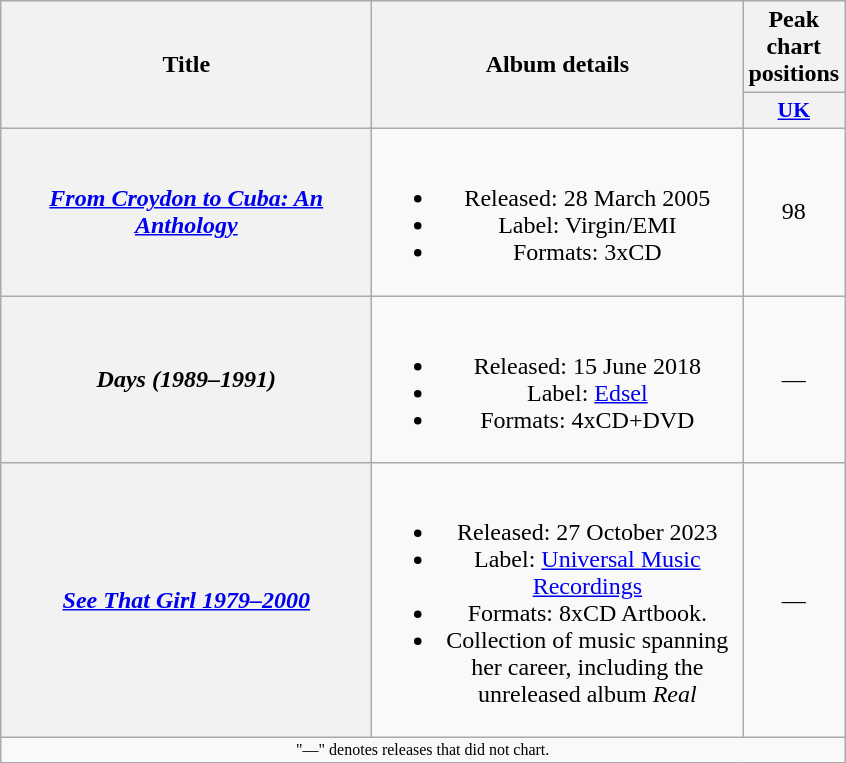<table class="wikitable plainrowheaders" style="text-align:center;">
<tr>
<th rowspan="2" scope="col" style="width:15em;">Title</th>
<th rowspan="2" scope="col" style="width:15em;">Album details</th>
<th>Peak chart positions</th>
</tr>
<tr>
<th scope="col" style="width:2em;font-size:90%;"><a href='#'>UK</a><br></th>
</tr>
<tr>
<th scope="row"><em><a href='#'>From Croydon to Cuba: An Anthology</a></em></th>
<td><br><ul><li>Released: 28 March 2005</li><li>Label: Virgin/EMI</li><li>Formats: 3xCD</li></ul></td>
<td>98</td>
</tr>
<tr>
<th scope="row"><em>Days (1989–1991)</em></th>
<td><br><ul><li>Released: 15 June 2018</li><li>Label: <a href='#'>Edsel</a></li><li>Formats: 4xCD+DVD</li></ul></td>
<td>—</td>
</tr>
<tr>
<th scope="row"><em><a href='#'>See That Girl 1979–2000</a></em></th>
<td><br><ul><li>Released: 27 October 2023</li><li>Label: <a href='#'>Universal Music Recordings</a></li><li>Formats: 8xCD Artbook.</li><li>Collection of music spanning her career, including the unreleased album <em>Real</em></li></ul></td>
<td>—</td>
</tr>
<tr>
<td colspan="3" style="font-size:8pt">"—" denotes releases that did not chart.</td>
</tr>
</table>
